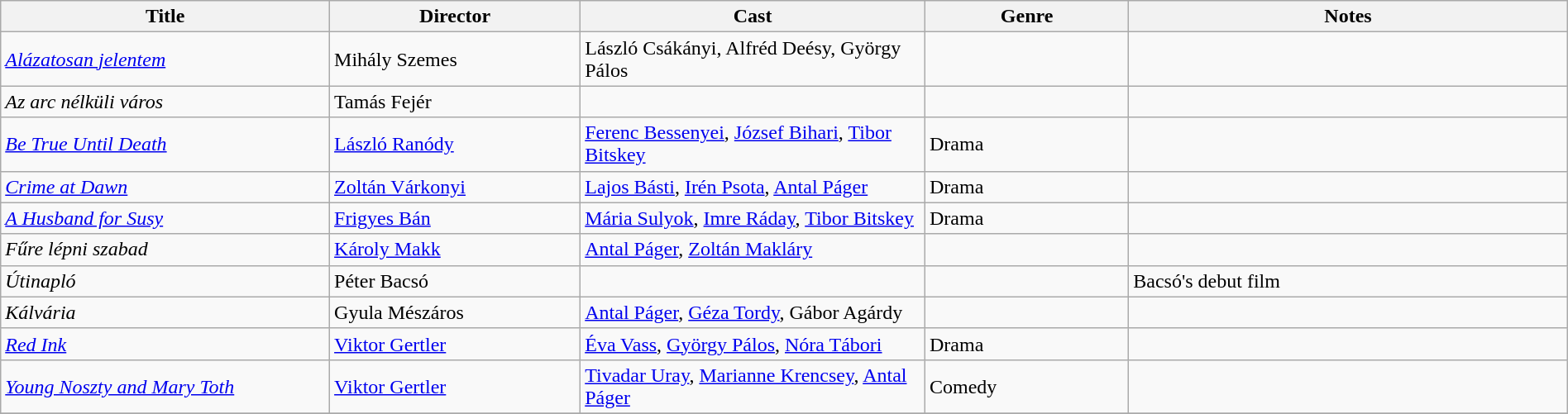<table class="wikitable" width= "100%">
<tr>
<th width=21%>Title</th>
<th width=16%>Director</th>
<th width=22%>Cast</th>
<th width=13%>Genre</th>
<th width=28%>Notes</th>
</tr>
<tr>
<td><em><a href='#'>Alázatosan jelentem</a></em></td>
<td>Mihály Szemes</td>
<td>László Csákányi, Alfréd Deésy, György Pálos</td>
<td></td>
<td></td>
</tr>
<tr>
<td><em>Az arc nélküli város</em></td>
<td>Tamás Fejér</td>
<td></td>
<td></td>
<td></td>
</tr>
<tr>
<td><em><a href='#'>Be True Until Death</a></em></td>
<td><a href='#'>László Ranódy</a></td>
<td><a href='#'>Ferenc Bessenyei</a>, <a href='#'>József Bihari</a>, <a href='#'>Tibor Bitskey</a></td>
<td>Drama</td>
<td></td>
</tr>
<tr>
<td><em><a href='#'>Crime at Dawn</a></em></td>
<td><a href='#'>Zoltán Várkonyi</a></td>
<td><a href='#'>Lajos Básti</a>, <a href='#'>Irén Psota</a>, <a href='#'>Antal Páger</a></td>
<td>Drama</td>
<td></td>
</tr>
<tr>
<td><em><a href='#'>A Husband for Susy</a></em></td>
<td><a href='#'>Frigyes Bán</a></td>
<td><a href='#'>Mária Sulyok</a>, <a href='#'>Imre Ráday</a>, <a href='#'>Tibor Bitskey</a></td>
<td>Drama</td>
<td></td>
</tr>
<tr>
<td><em>Fűre lépni szabad </em></td>
<td><a href='#'>Károly Makk</a></td>
<td><a href='#'>Antal Páger</a>, <a href='#'>Zoltán Makláry</a></td>
<td></td>
<td></td>
</tr>
<tr>
<td><em>Útinapló</em></td>
<td>Péter Bacsó</td>
<td></td>
<td></td>
<td>Bacsó's debut film</td>
</tr>
<tr>
<td><em>Kálvária</em></td>
<td>Gyula Mészáros</td>
<td><a href='#'>Antal Páger</a>, <a href='#'>Géza Tordy</a>, Gábor Agárdy</td>
<td></td>
<td></td>
</tr>
<tr>
<td><em><a href='#'>Red Ink</a></em></td>
<td><a href='#'>Viktor Gertler</a></td>
<td><a href='#'>Éva Vass</a>, <a href='#'>György Pálos</a>, <a href='#'>Nóra Tábori</a></td>
<td>Drama</td>
<td></td>
</tr>
<tr>
<td><em><a href='#'>Young Noszty and Mary Toth</a></em></td>
<td><a href='#'>Viktor Gertler</a></td>
<td><a href='#'>Tivadar Uray</a>, <a href='#'>Marianne Krencsey</a>, <a href='#'>Antal Páger</a></td>
<td>Comedy</td>
<td></td>
</tr>
<tr>
</tr>
</table>
